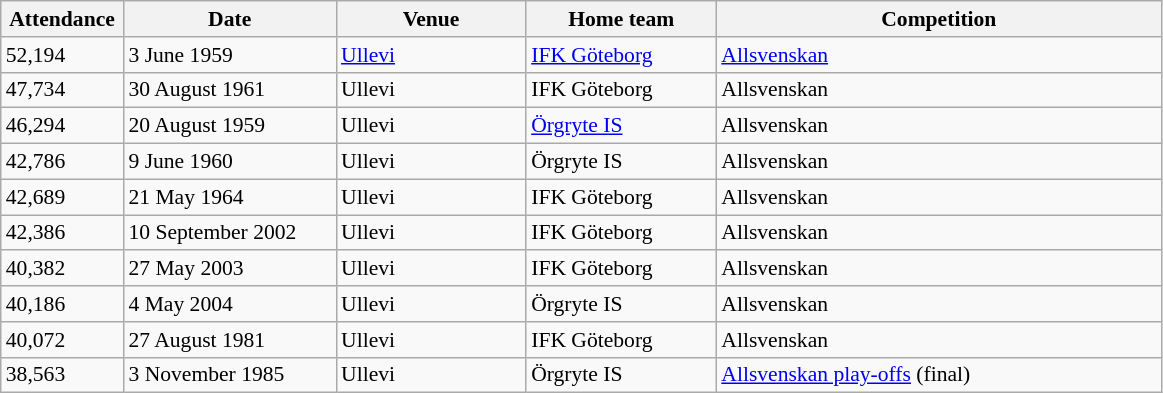<table class="wikitable" style="font-size:90%">
<tr>
<th valign="bottom" width="75">Attendance</th>
<th valign="bottom" width="135">Date</th>
<th valign="bottom" width="120">Venue</th>
<th valign="bottom" width="120">Home team</th>
<th valign="bottom" width="290">Competition</th>
</tr>
<tr>
<td>52,194</td>
<td>3 June 1959</td>
<td><a href='#'>Ullevi</a></td>
<td><a href='#'>IFK Göteborg</a></td>
<td><a href='#'>Allsvenskan</a></td>
</tr>
<tr>
<td>47,734</td>
<td>30 August 1961</td>
<td>Ullevi</td>
<td>IFK Göteborg</td>
<td>Allsvenskan</td>
</tr>
<tr>
<td>46,294</td>
<td>20 August 1959</td>
<td>Ullevi</td>
<td><a href='#'>Örgryte IS</a></td>
<td>Allsvenskan</td>
</tr>
<tr>
<td>42,786</td>
<td>9 June 1960</td>
<td>Ullevi</td>
<td>Örgryte IS</td>
<td>Allsvenskan</td>
</tr>
<tr>
<td>42,689</td>
<td>21 May 1964</td>
<td>Ullevi</td>
<td>IFK Göteborg</td>
<td>Allsvenskan</td>
</tr>
<tr>
<td>42,386</td>
<td>10 September 2002</td>
<td>Ullevi</td>
<td>IFK Göteborg</td>
<td>Allsvenskan</td>
</tr>
<tr>
<td>40,382</td>
<td>27 May 2003</td>
<td>Ullevi</td>
<td>IFK Göteborg</td>
<td>Allsvenskan</td>
</tr>
<tr>
<td>40,186</td>
<td>4 May 2004</td>
<td>Ullevi</td>
<td>Örgryte IS</td>
<td>Allsvenskan</td>
</tr>
<tr>
<td>40,072</td>
<td>27 August 1981</td>
<td>Ullevi</td>
<td>IFK Göteborg</td>
<td>Allsvenskan</td>
</tr>
<tr>
<td>38,563</td>
<td>3 November 1985</td>
<td>Ullevi</td>
<td>Örgryte IS</td>
<td><a href='#'>Allsvenskan play-offs</a> (final)</td>
</tr>
</table>
